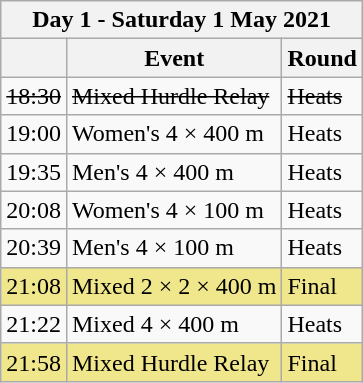<table class="wikitable World Athletics Relays schedule">
<tr>
<th colspan="6">Day 1 - Saturday 1 May 2021</th>
</tr>
<tr>
<th></th>
<th>Event</th>
<th colspan="2">Round</th>
</tr>
<tr>
<td><del>18:30</del></td>
<td><del>Mixed Hurdle Relay</del></td>
<td><del>Heats</del></td>
</tr>
<tr>
<td>19:00</td>
<td>Women's 4 × 400 m</td>
<td>Heats</td>
</tr>
<tr>
<td>19:35</td>
<td>Men's 4 × 400 m</td>
<td>Heats</td>
</tr>
<tr>
<td>20:08</td>
<td>Women's 4 × 100 m</td>
<td>Heats</td>
</tr>
<tr>
<td>20:39</td>
<td>Men's 4 × 100 m</td>
<td>Heats</td>
</tr>
<tr bgcolor=#f0e68c>
<td>21:08</td>
<td>Mixed 2 × 2 × 400 m</td>
<td>Final</td>
</tr>
<tr>
<td>21:22</td>
<td>Mixed 4 × 400 m</td>
<td>Heats</td>
</tr>
<tr bgcolor=#f0e68c>
<td>21:58</td>
<td>Mixed Hurdle Relay</td>
<td>Final</td>
</tr>
</table>
